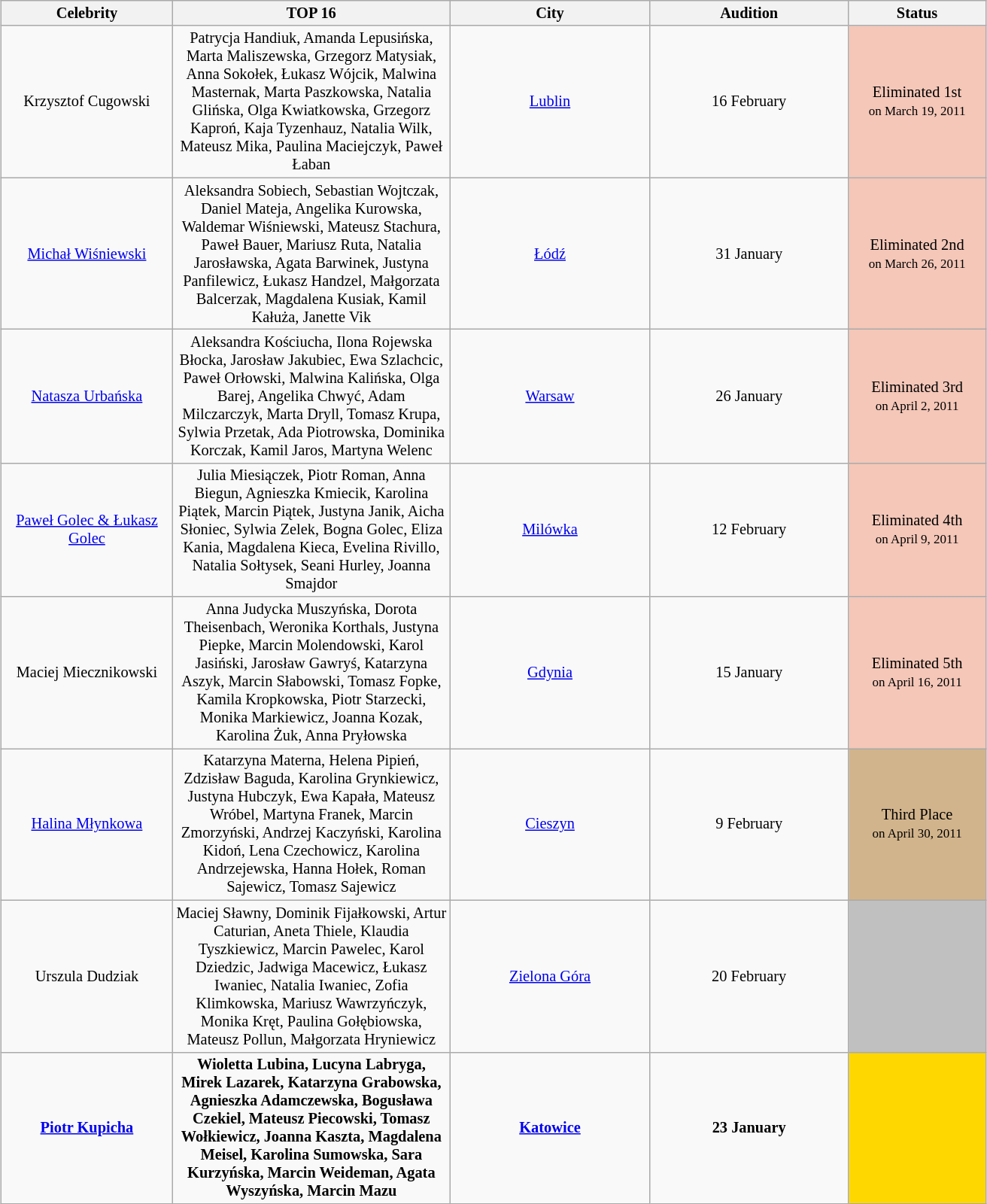<table class="wikitable"  style="margin:auto; text-align:center; font-size:85%;">
<tr>
<th style="width:145px;">Celebrity</th>
<th style="width:240px;">TOP 16</th>
<th style="width:170px;">City</th>
<th style="width:170px;">Audition</th>
<th style="width:115px;">Status</th>
</tr>
<tr>
<td>Krzysztof Cugowski</td>
<td>Patrycja Handiuk, Amanda Lepusińska, Marta Maliszewska, Grzegorz Matysiak, Anna Sokołek, Łukasz Wójcik, Malwina Masternak, Marta Paszkowska, Natalia Glińska, Olga Kwiatkowska, Grzegorz Kaproń, Kaja Tyzenhauz, Natalia Wilk, Mateusz Mika, Paulina Maciejczyk, Paweł Łaban</td>
<td><a href='#'>Lublin</a></td>
<td>16 February</td>
<td bgcolor="#F4C7B8">Eliminated 1st<br><small>on March 19, 2011</small></td>
</tr>
<tr>
<td><a href='#'>Michał Wiśniewski</a></td>
<td>Aleksandra Sobiech, Sebastian Wojtczak, Daniel Mateja, Angelika Kurowska, Waldemar Wiśniewski, Mateusz Stachura, Paweł Bauer, Mariusz Ruta, Natalia Jarosławska, Agata Barwinek, Justyna Panfilewicz, Łukasz Handzel, Małgorzata Balcerzak, Magdalena Kusiak, Kamil Kałuża, Janette Vik</td>
<td><a href='#'>Łódź</a></td>
<td>31 January</td>
<td bgcolor="#F4C7B8">Eliminated 2nd<br><small>on March 26, 2011</small></td>
</tr>
<tr>
<td><a href='#'>Natasza Urbańska</a></td>
<td>Aleksandra Kościucha, Ilona Rojewska Błocka, Jarosław Jakubiec, Ewa Szlachcic, Paweł Orłowski, Malwina Kalińska, Olga Barej, Angelika Chwyć, Adam Milczarczyk, Marta Dryll, Tomasz Krupa, Sylwia Przetak, Ada Piotrowska, Dominika Korczak, Kamil Jaros, Martyna Welenc</td>
<td><a href='#'>Warsaw</a></td>
<td>26 January</td>
<td bgcolor="#F4C7B8">Eliminated 3rd<br><small>on April 2, 2011</small></td>
</tr>
<tr>
<td><a href='#'>Paweł Golec & Łukasz Golec</a></td>
<td>Julia Miesiączek, Piotr Roman, Anna Biegun, Agnieszka Kmiecik, Karolina Piątek, Marcin Piątek, Justyna Janik, Aicha Słoniec, Sylwia Zelek, Bogna Golec, Eliza Kania, Magdalena Kieca, Evelina Rivillo, Natalia Sołtysek, Seani Hurley, Joanna Smajdor</td>
<td><a href='#'>Milówka</a></td>
<td>12 February</td>
<td bgcolor="#F4C7B8">Eliminated 4th<br><small>on April 9, 2011</small></td>
</tr>
<tr>
<td>Maciej Miecznikowski</td>
<td>Anna Judycka Muszyńska, Dorota Theisenbach, Weronika Korthals, Justyna Piepke, Marcin Molendowski, Karol Jasiński, Jarosław Gawryś, Katarzyna Aszyk, Marcin Słabowski, Tomasz Fopke, Kamila Kropkowska, Piotr Starzecki, Monika Markiewicz, Joanna Kozak, Karolina Żuk, Anna Pryłowska</td>
<td><a href='#'>Gdynia</a></td>
<td>15 January</td>
<td bgcolor="#F4C7B8">Eliminated 5th<br><small>on April 16, 2011</small></td>
</tr>
<tr>
<td><a href='#'>Halina Młynkowa</a></td>
<td>Katarzyna Materna, Helena Pipień, Zdzisław Baguda, Karolina Grynkiewicz, Justyna Hubczyk, Ewa Kapała, Mateusz Wróbel, Martyna Franek, Marcin Zmorzyński, Andrzej Kaczyński, Karolina Kidoń, Lena Czechowicz, Karolina Andrzejewska, Hanna Hołek, Roman Sajewicz, Tomasz Sajewicz</td>
<td><a href='#'>Cieszyn</a></td>
<td>9 February</td>
<td bgcolor="tan">Third Place<br><small>on April 30, 2011</small></td>
</tr>
<tr>
<td>Urszula Dudziak</td>
<td>Maciej Sławny, Dominik Fijałkowski, Artur Caturian, Aneta Thiele, Klaudia Tyszkiewicz, Marcin Pawelec, Karol Dziedzic, Jadwiga Macewicz, Łukasz Iwaniec, Natalia Iwaniec, Zofia Klimkowska, Mariusz Wawrzyńczyk, Monika Kręt, Paulina Gołębiowska, Mateusz Pollun, Małgorzata Hryniewicz</td>
<td><a href='#'>Zielona Góra</a></td>
<td>20 February</td>
<td bgcolor="silver"></td>
</tr>
<tr>
<td><strong><a href='#'>Piotr Kupicha</a></strong></td>
<td><strong>Wioletta Lubina, Lucyna Labryga, Mirek Lazarek, Katarzyna Grabowska, Agnieszka Adamczewska, Bogusława Czekiel, Mateusz Piecowski, Tomasz Wołkiewicz, Joanna Kaszta, Magdalena Meisel, Karolina Sumowska, Sara Kurzyńska, Marcin Weideman, Agata Wyszyńska, Marcin Mazu</strong></td>
<td><strong><a href='#'>Katowice</a></strong></td>
<td><strong>23 January</strong></td>
<td bgcolor="gold"></td>
</tr>
</table>
